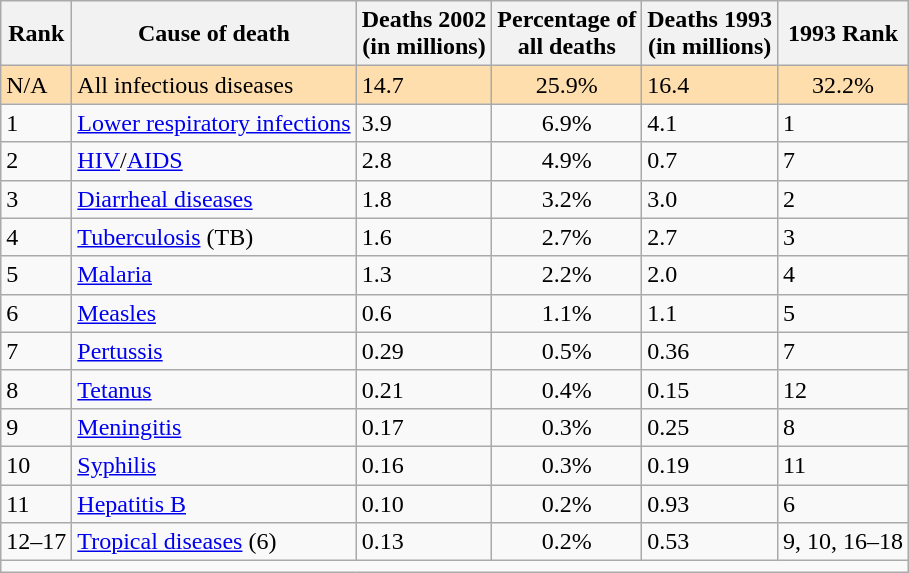<table class="wikitable sortable">
<tr>
<th>Rank</th>
<th>Cause of death</th>
<th>Deaths 2002<br> (in millions)</th>
<th>Percentage of<br> all deaths</th>
<th>Deaths 1993<br> (in millions)</th>
<th>1993 Rank</th>
</tr>
<tr style="background:#ffdead;">
<td>N/A</td>
<td style="background:#ffdead;">All infectious diseases</td>
<td style="background:#ffdead;">14.7</td>
<td style="background:#ffdead; text-align:center;">25.9%</td>
<td style="background:#ffdead;">16.4</td>
<td style="background:#ffdead; text-align:center;">32.2%</td>
</tr>
<tr>
<td>1</td>
<td><a href='#'>Lower respiratory infections</a></td>
<td>3.9</td>
<td style="text-align:center;">6.9%</td>
<td>4.1</td>
<td>1</td>
</tr>
<tr>
<td>2</td>
<td><a href='#'>HIV</a>/<a href='#'>AIDS</a></td>
<td>2.8</td>
<td style="text-align:center;">4.9%</td>
<td>0.7</td>
<td>7</td>
</tr>
<tr>
<td>3</td>
<td><a href='#'>Diarrheal diseases</a></td>
<td>1.8</td>
<td style="text-align:center;">3.2%</td>
<td>3.0</td>
<td>2</td>
</tr>
<tr>
<td>4</td>
<td><a href='#'>Tuberculosis</a> (TB)</td>
<td>1.6</td>
<td style="text-align:center;">2.7%</td>
<td>2.7</td>
<td>3</td>
</tr>
<tr>
<td>5</td>
<td><a href='#'>Malaria</a></td>
<td>1.3</td>
<td style="text-align:center;">2.2%</td>
<td>2.0</td>
<td>4</td>
</tr>
<tr>
<td>6</td>
<td><a href='#'>Measles</a></td>
<td>0.6</td>
<td style="text-align:center;">1.1%</td>
<td>1.1</td>
<td>5</td>
</tr>
<tr>
<td>7</td>
<td><a href='#'>Pertussis</a></td>
<td>0.29</td>
<td style="text-align:center;">0.5%</td>
<td>0.36</td>
<td>7</td>
</tr>
<tr>
<td>8</td>
<td><a href='#'>Tetanus</a></td>
<td>0.21</td>
<td style="text-align:center;">0.4%</td>
<td>0.15</td>
<td>12</td>
</tr>
<tr>
<td>9</td>
<td><a href='#'>Meningitis</a></td>
<td>0.17</td>
<td style="text-align:center;">0.3%</td>
<td>0.25</td>
<td>8</td>
</tr>
<tr>
<td>10</td>
<td><a href='#'>Syphilis</a></td>
<td>0.16</td>
<td style="text-align:center;">0.3%</td>
<td>0.19</td>
<td>11</td>
</tr>
<tr>
<td>11</td>
<td><a href='#'>Hepatitis B</a></td>
<td>0.10</td>
<td style="text-align:center;">0.2%</td>
<td>0.93</td>
<td>6</td>
</tr>
<tr>
<td>12–17</td>
<td><a href='#'>Tropical diseases</a> (6)</td>
<td>0.13</td>
<td style="text-align:center;">0.2%</td>
<td>0.53</td>
<td>9, 10, 16–18</td>
</tr>
<tr>
<td style="text-align:left;" colspan=6></td>
</tr>
</table>
